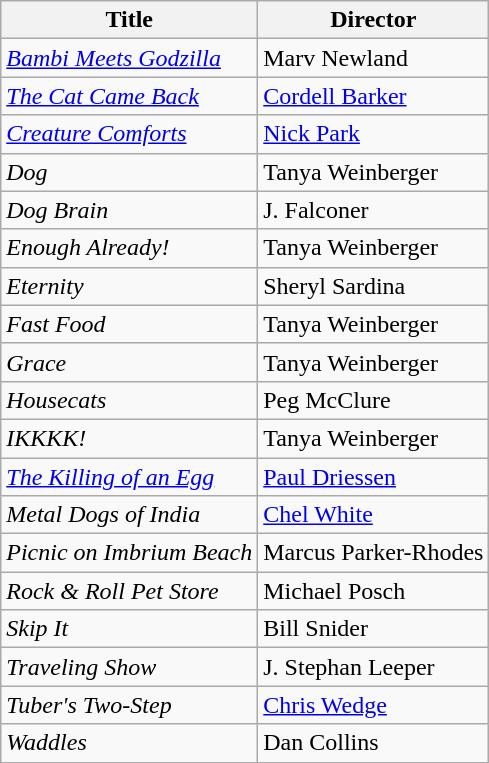<table class="wikitable sortable">
<tr>
<th>Title</th>
<th>Director</th>
</tr>
<tr>
<td><em><a href='#'>Bambi Meets Godzilla</a></em></td>
<td>Marv Newland</td>
</tr>
<tr>
<td><em><a href='#'>The Cat Came Back</a></em></td>
<td><a href='#'>Cordell Barker</a></td>
</tr>
<tr>
<td><em><a href='#'>Creature Comforts</a></em></td>
<td><a href='#'>Nick Park</a></td>
</tr>
<tr>
<td><em>Dog</em></td>
<td>Tanya Weinberger</td>
</tr>
<tr>
<td><em>Dog Brain</em></td>
<td>J. Falconer</td>
</tr>
<tr>
<td><em>Enough Already!</em></td>
<td>Tanya Weinberger</td>
</tr>
<tr>
<td><em>Eternity</em></td>
<td>Sheryl Sardina</td>
</tr>
<tr>
<td><em>Fast Food</em></td>
<td>Tanya Weinberger</td>
</tr>
<tr>
<td><em>Grace</em></td>
<td>Tanya Weinberger</td>
</tr>
<tr>
<td><em>Housecats</em></td>
<td>Peg McClure</td>
</tr>
<tr>
<td><em>IKKKK!</em></td>
<td>Tanya Weinberger</td>
</tr>
<tr>
<td><em><a href='#'>The Killing of an Egg</a></em></td>
<td><a href='#'>Paul Driessen</a></td>
</tr>
<tr>
<td><em>Metal Dogs of India</em></td>
<td><a href='#'>Chel White</a></td>
</tr>
<tr>
<td><em>Picnic on Imbrium Beach</em></td>
<td>Marcus Parker-Rhodes</td>
</tr>
<tr>
<td><em>Rock & Roll Pet Store</em></td>
<td>Michael Posch</td>
</tr>
<tr>
<td><em>Skip It</em></td>
<td>Bill Snider</td>
</tr>
<tr>
<td><em>Traveling Show</em></td>
<td>J. Stephan Leeper</td>
</tr>
<tr>
<td><em>Tuber's Two-Step</em></td>
<td><a href='#'>Chris Wedge</a></td>
</tr>
<tr>
<td><em>Waddles</em></td>
<td>Dan Collins</td>
</tr>
</table>
